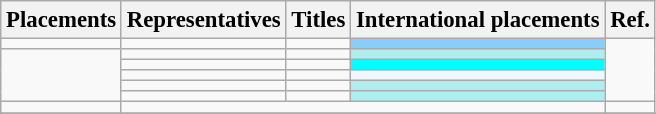<table class="wikitable" style="font-size: 95%;">
<tr>
<th>Placements</th>
<th>Representatives</th>
<th>Titles</th>
<th>International placements</th>
<th>Ref.</th>
</tr>
<tr>
<td></td>
<td></td>
<td></td>
<td style="background:#87CEFA;"></td>
<td rowspan="6"></td>
</tr>
<tr>
<td rowspan="5"></td>
<td></td>
<td></td>
<td style="background:#AFEEEE;"></td>
</tr>
<tr>
<td></td>
<td></td>
<td style="background:#00FFFF;"></td>
</tr>
<tr>
<td></td>
<td></td>
<td style="background:#F0F8FF;"></td>
</tr>
<tr>
<td></td>
<td></td>
<td style="background:#AFEEEE;"></td>
</tr>
<tr>
<td></td>
<td></td>
<td style="background:#AFEEEE;"></td>
</tr>
<tr>
<td></td>
<td colspan="3"></td>
<td></td>
</tr>
<tr>
</tr>
</table>
